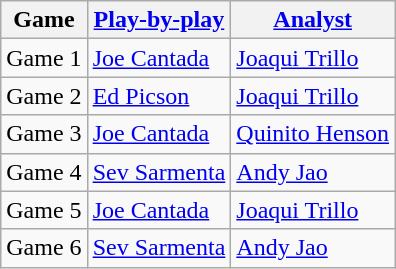<table class=wikitable>
<tr>
<th>Game</th>
<th><a href='#'>Play-by-play</a></th>
<th><a href='#'>Analyst</a></th>
</tr>
<tr>
<td>Game 1</td>
<td><a href='#'>Joe Cantada</a></td>
<td><a href='#'>Joaqui Trillo</a></td>
</tr>
<tr>
<td>Game 2</td>
<td><a href='#'>Ed Picson</a></td>
<td><a href='#'>Joaqui Trillo</a></td>
</tr>
<tr>
<td>Game 3</td>
<td><a href='#'>Joe Cantada</a></td>
<td><a href='#'>Quinito Henson</a></td>
</tr>
<tr>
<td>Game 4</td>
<td><a href='#'>Sev Sarmenta</a></td>
<td><a href='#'>Andy Jao</a></td>
</tr>
<tr>
<td>Game 5</td>
<td><a href='#'>Joe Cantada</a></td>
<td><a href='#'>Joaqui Trillo</a></td>
</tr>
<tr>
<td>Game 6</td>
<td><a href='#'>Sev Sarmenta</a></td>
<td><a href='#'>Andy Jao</a></td>
</tr>
</table>
